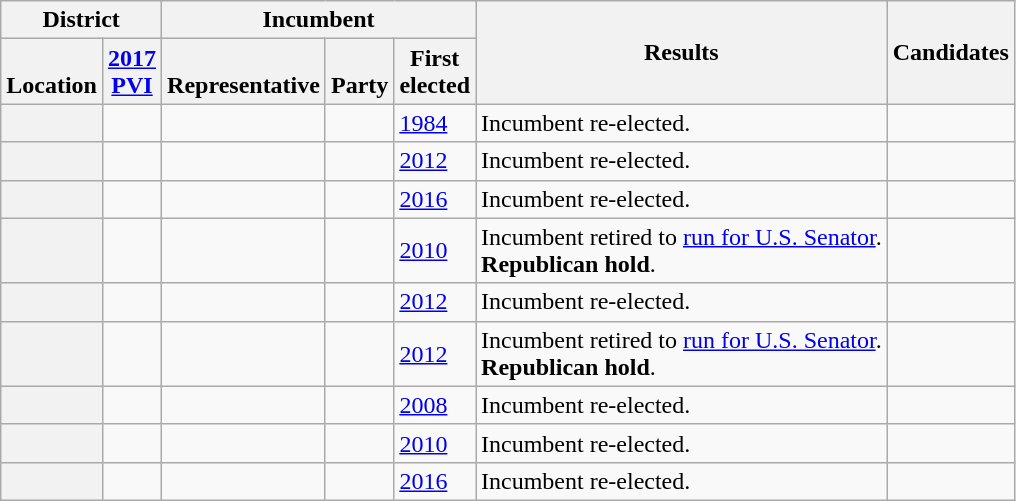<table class="wikitable sortable">
<tr>
<th colspan=2>District</th>
<th colspan=3>Incumbent</th>
<th rowspan=2>Results</th>
<th rowspan=2 class=unsortable>Candidates</th>
</tr>
<tr valign=bottom>
<th>Location</th>
<th><a href='#'>2017<br>PVI</a></th>
<th>Representative</th>
<th>Party</th>
<th>First<br>elected</th>
</tr>
<tr>
<th></th>
<td></td>
<td></td>
<td></td>
<td><a href='#'>1984</a></td>
<td>Incumbent re-elected.</td>
<td nowrap></td>
</tr>
<tr>
<th></th>
<td></td>
<td></td>
<td></td>
<td><a href='#'>2012</a></td>
<td>Incumbent re-elected.</td>
<td nowrap></td>
</tr>
<tr>
<th></th>
<td></td>
<td></td>
<td></td>
<td><a href='#'>2016</a></td>
<td>Incumbent re-elected.</td>
<td nowrap></td>
</tr>
<tr>
<th></th>
<td></td>
<td></td>
<td></td>
<td><a href='#'>2010</a></td>
<td>Incumbent retired to <a href='#'>run for U.S. Senator</a>.<br><strong>Republican hold</strong>.</td>
<td nowrap></td>
</tr>
<tr>
<th></th>
<td></td>
<td></td>
<td></td>
<td><a href='#'>2012</a></td>
<td>Incumbent re-elected.</td>
<td nowrap></td>
</tr>
<tr>
<th></th>
<td></td>
<td></td>
<td></td>
<td><a href='#'>2012</a></td>
<td>Incumbent retired to <a href='#'>run for U.S. Senator</a>.<br><strong>Republican hold</strong>.</td>
<td nowrap></td>
</tr>
<tr>
<th></th>
<td></td>
<td></td>
<td></td>
<td><a href='#'>2008 </a></td>
<td>Incumbent re-elected.</td>
<td nowrap></td>
</tr>
<tr>
<th></th>
<td></td>
<td></td>
<td></td>
<td><a href='#'>2010</a></td>
<td>Incumbent re-elected.</td>
<td nowrap></td>
</tr>
<tr>
<th></th>
<td></td>
<td></td>
<td></td>
<td><a href='#'>2016</a></td>
<td>Incumbent re-elected.</td>
<td nowrap></td>
</tr>
</table>
